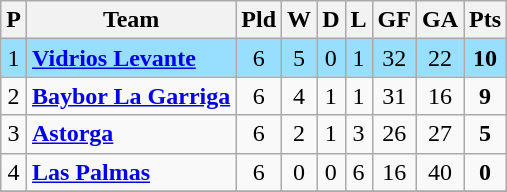<table class="wikitable sortable" style="text-align: center;">
<tr>
<th align="center">P</th>
<th align="center">Team</th>
<th align="center">Pld</th>
<th align="center">W</th>
<th align="center">D</th>
<th align="center">L</th>
<th align="center">GF</th>
<th align="center">GA</th>
<th align="center">Pts</th>
</tr>
<tr ! style="background:#97DEFF;">
<td>1</td>
<td align="left"><strong><a href='#'>Vidrios Levante</a></strong></td>
<td>6</td>
<td>5</td>
<td>0</td>
<td>1</td>
<td>32</td>
<td>22</td>
<td><strong>10</strong></td>
</tr>
<tr>
<td>2</td>
<td align="left"><strong><a href='#'>Baybor La Garriga</a></strong></td>
<td>6</td>
<td>4</td>
<td>1</td>
<td>1</td>
<td>31</td>
<td>16</td>
<td><strong>9</strong></td>
</tr>
<tr>
<td>3</td>
<td align="left"><strong><a href='#'>Astorga</a></strong></td>
<td>6</td>
<td>2</td>
<td>1</td>
<td>3</td>
<td>26</td>
<td>27</td>
<td><strong>5</strong></td>
</tr>
<tr>
<td>4</td>
<td align="left"><strong><a href='#'>Las Palmas</a></strong></td>
<td>6</td>
<td>0</td>
<td>0</td>
<td>6</td>
<td>16</td>
<td>40</td>
<td><strong>0</strong></td>
</tr>
<tr>
</tr>
</table>
